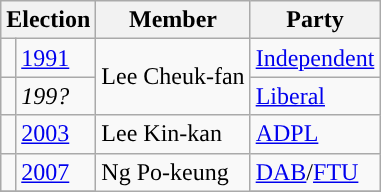<table class="wikitable">
<tr>
<th colspan="2">Election</th>
<th>Member</th>
<th>Party</th>
</tr>
<tr>
<td style="background-color:"></td>
<td><a href='#'>1991</a></td>
<td rowspan=2>Lee Cheuk-fan</td>
<td><a href='#'>Independent</a></td>
</tr>
<tr>
<td style="background-color:"></td>
<td><em>199?</em></td>
<td><a href='#'>Liberal</a></td>
</tr>
<tr>
<td style="background-color:"></td>
<td><a href='#'>2003</a></td>
<td>Lee Kin-kan</td>
<td><a href='#'>ADPL</a></td>
</tr>
<tr>
<td style="background-color:"></td>
<td><a href='#'>2007</a></td>
<td rowspan=2>Ng Po-keung</td>
<td><a href='#'>DAB</a>/<a href='#'>FTU</a></td>
</tr>
<tr>
</tr>
</table>
